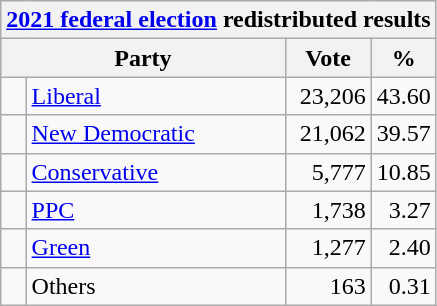<table class="wikitable">
<tr>
<th colspan="4"><a href='#'>2021 federal election</a> redistributed results</th>
</tr>
<tr>
<th bgcolor="#DDDDFF" width="130px" colspan="2">Party</th>
<th bgcolor="#DDDDFF" width="50px">Vote</th>
<th bgcolor="#DDDDFF" width="30px">%</th>
</tr>
<tr>
<td> </td>
<td><a href='#'>Liberal</a></td>
<td align=right>23,206</td>
<td align=right>43.60</td>
</tr>
<tr>
<td> </td>
<td><a href='#'>New Democratic</a></td>
<td align=right>21,062</td>
<td align=right>39.57</td>
</tr>
<tr>
<td> </td>
<td><a href='#'>Conservative</a></td>
<td align=right>5,777</td>
<td align=right>10.85</td>
</tr>
<tr>
<td> </td>
<td><a href='#'>PPC</a></td>
<td align=right>1,738</td>
<td align=right>3.27</td>
</tr>
<tr>
<td> </td>
<td><a href='#'>Green</a></td>
<td align=right>1,277</td>
<td align=right>2.40</td>
</tr>
<tr>
<td> </td>
<td>Others</td>
<td align=right>163</td>
<td align=right>0.31</td>
</tr>
</table>
